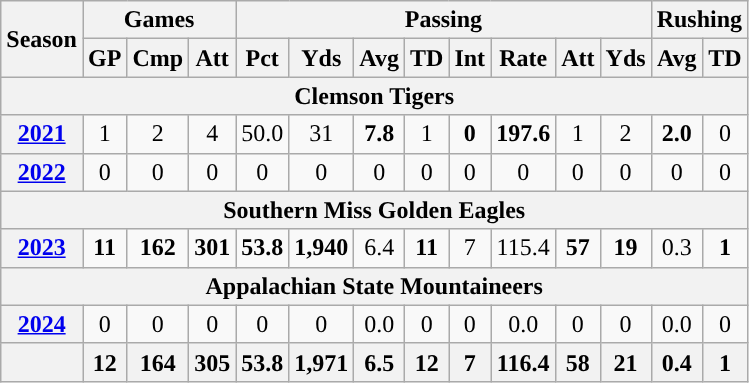<table class=wikitable style="text-align:center;">
<tr>
<th rowspan="2">Season</th>
<th colspan="3">Games</th>
<th colspan="8">Passing</th>
<th colspan="5">Rushing</th>
</tr>
<tr>
<th>GP</th>
<th>Cmp</th>
<th>Att</th>
<th>Pct</th>
<th>Yds</th>
<th>Avg</th>
<th>TD</th>
<th>Int</th>
<th>Rate</th>
<th>Att</th>
<th>Yds</th>
<th>Avg</th>
<th>TD</th>
</tr>
<tr>
<th colspan="16">Clemson Tigers</th>
</tr>
<tr>
<th><a href='#'>2021</a></th>
<td>1</td>
<td>2</td>
<td>4</td>
<td>50.0</td>
<td>31</td>
<td><strong>7.8</strong></td>
<td>1</td>
<td><strong>0</strong></td>
<td><strong>197.6</strong></td>
<td>1</td>
<td>2</td>
<td><strong>2.0</strong></td>
<td>0</td>
</tr>
<tr>
<th><a href='#'>2022</a></th>
<td>0</td>
<td>0</td>
<td>0</td>
<td>0</td>
<td>0</td>
<td>0</td>
<td>0</td>
<td>0</td>
<td>0</td>
<td>0</td>
<td>0</td>
<td>0</td>
<td>0</td>
</tr>
<tr>
<th colspan="16">Southern Miss Golden Eagles</th>
</tr>
<tr>
<th><a href='#'>2023</a></th>
<td><strong>11</strong></td>
<td><strong>162</strong></td>
<td><strong>301</strong></td>
<td><strong>53.8</strong></td>
<td><strong>1,940</strong></td>
<td>6.4</td>
<td><strong>11</strong></td>
<td>7</td>
<td>115.4</td>
<td><strong>57</strong></td>
<td><strong>19</strong></td>
<td>0.3</td>
<td><strong>1</strong></td>
</tr>
<tr>
<th colspan="16">Appalachian State Mountaineers</th>
</tr>
<tr>
<th><a href='#'>2024</a></th>
<td>0</td>
<td>0</td>
<td>0</td>
<td>0</td>
<td>0</td>
<td>0.0</td>
<td>0</td>
<td>0</td>
<td>0.0</td>
<td>0</td>
<td>0</td>
<td>0.0</td>
<td>0</td>
</tr>
<tr>
<th></th>
<th>12</th>
<th>164</th>
<th>305</th>
<th>53.8</th>
<th>1,971</th>
<th>6.5</th>
<th>12</th>
<th>7</th>
<th>116.4</th>
<th>58</th>
<th>21</th>
<th>0.4</th>
<th>1</th>
</tr>
</table>
